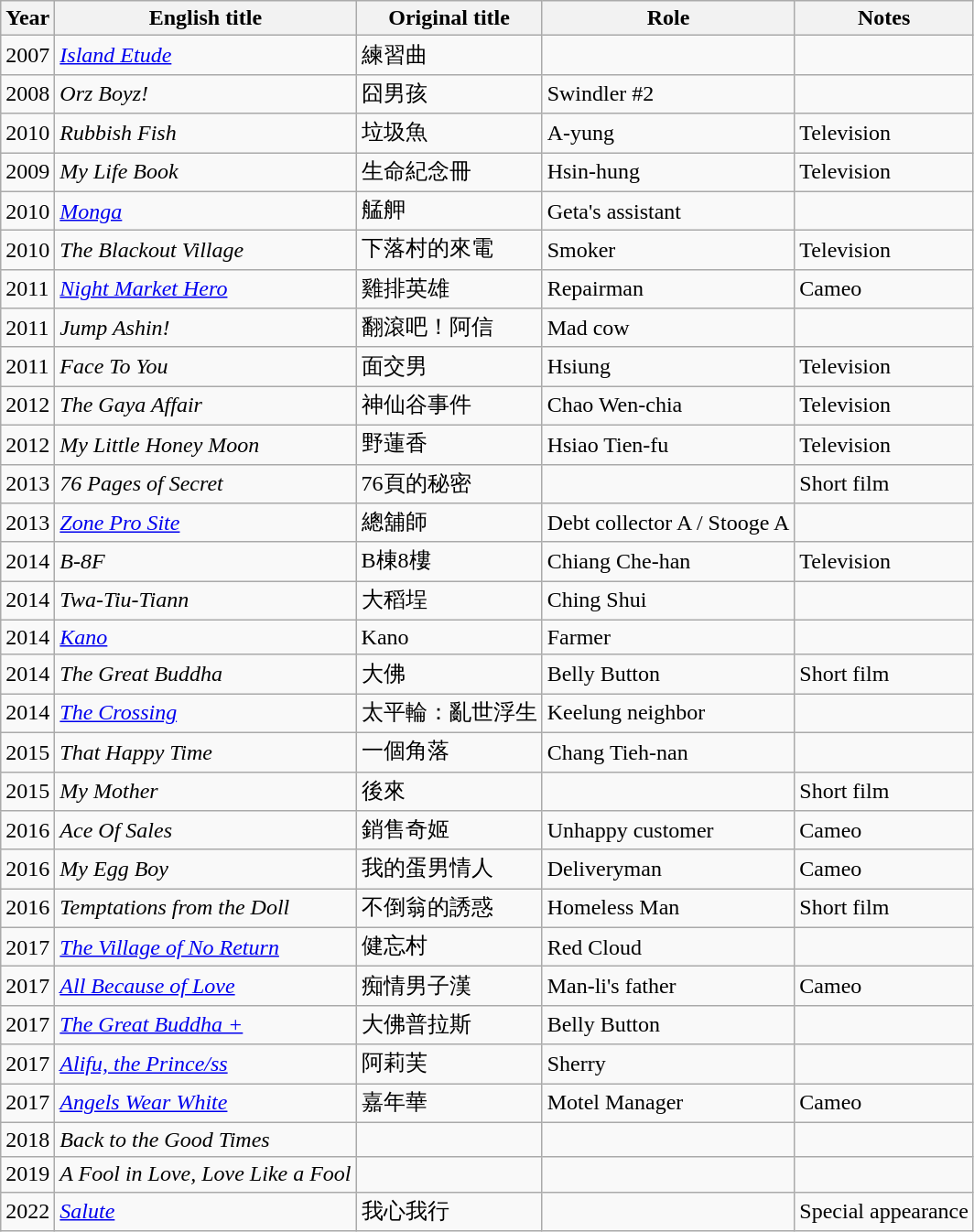<table class="wikitable sortable">
<tr>
<th>Year</th>
<th>English title</th>
<th>Original title</th>
<th>Role</th>
<th class="unsortable">Notes</th>
</tr>
<tr>
<td>2007</td>
<td><em><a href='#'>Island Etude</a></em></td>
<td>練習曲</td>
<td></td>
<td></td>
</tr>
<tr>
<td>2008</td>
<td><em>Orz Boyz!</em></td>
<td>囧男孩</td>
<td>Swindler #2</td>
<td></td>
</tr>
<tr>
<td>2010</td>
<td><em>Rubbish Fish</em></td>
<td>垃圾魚</td>
<td>A-yung</td>
<td>Television</td>
</tr>
<tr>
<td>2009</td>
<td><em>My Life Book</em></td>
<td>生命紀念冊</td>
<td>Hsin-hung</td>
<td>Television</td>
</tr>
<tr>
<td>2010</td>
<td><em><a href='#'>Monga</a></em></td>
<td>艋舺</td>
<td>Geta's assistant</td>
<td></td>
</tr>
<tr>
<td>2010</td>
<td><em>The Blackout Village</em></td>
<td>下落村的來電</td>
<td>Smoker</td>
<td>Television</td>
</tr>
<tr>
<td>2011</td>
<td><em><a href='#'>Night Market Hero</a></em></td>
<td>雞排英雄</td>
<td>Repairman</td>
<td>Cameo</td>
</tr>
<tr>
<td>2011</td>
<td><em>Jump Ashin!</em></td>
<td>翻滾吧！阿信</td>
<td>Mad cow</td>
<td></td>
</tr>
<tr>
<td>2011</td>
<td><em>Face To You</em></td>
<td>面交男</td>
<td>Hsiung</td>
<td>Television</td>
</tr>
<tr>
<td>2012</td>
<td><em>The Gaya Affair</em></td>
<td>神仙谷事件</td>
<td>Chao Wen-chia</td>
<td>Television</td>
</tr>
<tr>
<td>2012</td>
<td><em>My Little Honey Moon</em></td>
<td>野蓮香</td>
<td>Hsiao Tien-fu</td>
<td>Television</td>
</tr>
<tr>
<td>2013</td>
<td><em>76 Pages of Secret</em></td>
<td>76頁的秘密</td>
<td></td>
<td>Short film</td>
</tr>
<tr>
<td>2013</td>
<td><em><a href='#'>Zone Pro Site</a></em></td>
<td>總舖師</td>
<td>Debt collector A / Stooge A</td>
<td></td>
</tr>
<tr>
<td>2014</td>
<td><em>B-8F</em></td>
<td>B棟8樓</td>
<td>Chiang Che-han</td>
<td>Television</td>
</tr>
<tr>
<td>2014</td>
<td><em>Twa-Tiu-Tiann</em></td>
<td>大稻埕</td>
<td>Ching Shui</td>
<td></td>
</tr>
<tr>
<td>2014</td>
<td><em><a href='#'>Kano</a></em></td>
<td>Kano</td>
<td>Farmer</td>
<td></td>
</tr>
<tr>
<td>2014</td>
<td><em>The Great Buddha</em></td>
<td>大佛</td>
<td>Belly Button</td>
<td>Short film</td>
</tr>
<tr>
<td>2014</td>
<td><em><a href='#'>The Crossing</a></em></td>
<td>太平輪：亂世浮生</td>
<td>Keelung neighbor</td>
<td></td>
</tr>
<tr>
<td>2015</td>
<td><em>That Happy Time</em></td>
<td>一個角落</td>
<td>Chang Tieh-nan</td>
<td></td>
</tr>
<tr>
<td>2015</td>
<td><em>My Mother</em></td>
<td>後來</td>
<td></td>
<td>Short film</td>
</tr>
<tr>
<td>2016</td>
<td><em>Ace Of Sales</em></td>
<td>銷售奇姬</td>
<td>Unhappy customer</td>
<td>Cameo</td>
</tr>
<tr>
<td>2016</td>
<td><em>My Egg Boy</em></td>
<td>我的蛋男情人</td>
<td>Deliveryman</td>
<td>Cameo</td>
</tr>
<tr>
<td>2016</td>
<td><em>Temptations from the Doll</em></td>
<td>不倒翁的誘惑</td>
<td>Homeless Man</td>
<td>Short film</td>
</tr>
<tr>
<td>2017</td>
<td><em><a href='#'>The Village of No Return</a></em></td>
<td>健忘村</td>
<td>Red Cloud</td>
<td></td>
</tr>
<tr>
<td>2017</td>
<td><em><a href='#'>All Because of Love</a></em></td>
<td>痴情男子漢</td>
<td>Man-li's father</td>
<td>Cameo</td>
</tr>
<tr>
<td>2017</td>
<td><em><a href='#'>The Great Buddha +</a></em></td>
<td>大佛普拉斯</td>
<td>Belly Button</td>
<td></td>
</tr>
<tr>
<td>2017</td>
<td><em><a href='#'>Alifu, the Prince/ss</a></em></td>
<td>阿莉芙</td>
<td>Sherry</td>
<td></td>
</tr>
<tr>
<td>2017</td>
<td><em><a href='#'>Angels Wear White</a></em></td>
<td>嘉年華</td>
<td>Motel Manager</td>
<td>Cameo</td>
</tr>
<tr>
<td>2018</td>
<td><em>Back to the Good Times</em></td>
<td></td>
<td></td>
<td></td>
</tr>
<tr>
<td>2019</td>
<td><em>A Fool in Love, Love Like a Fool</em></td>
<td></td>
<td></td>
<td></td>
</tr>
<tr>
<td>2022</td>
<td><em><a href='#'>Salute</a></em></td>
<td>我心我行</td>
<td></td>
<td>Special appearance</td>
</tr>
</table>
